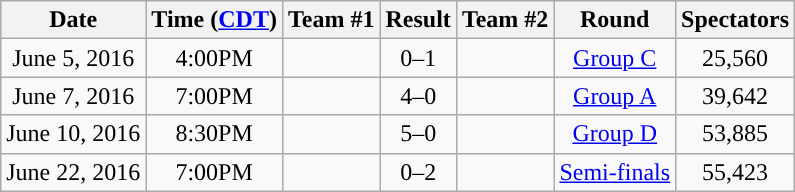<table class="wikitable" style="text-align:center">
<tr>
<th style="text-align:center;">Date</th>
<th style="text-align:center;">Time (<a href='#'>CDT</a>)</th>
<th style="text-align:center;">Team #1</th>
<th style="text-align:center;">Result</th>
<th style="text-align:center;">Team #2</th>
<th style="text-align:center;">Round</th>
<th style="text-align:center;">Spectators</th>
</tr>
<tr>
<td>June 5, 2016</td>
<td>4:00PM</td>
<td></td>
<td>0–1</td>
<td><strong></strong></td>
<td><a href='#'>Group C</a></td>
<td>25,560</td>
</tr>
<tr>
<td>June 7, 2016</td>
<td>7:00PM</td>
<td><strong></strong></td>
<td>4–0</td>
<td></td>
<td><a href='#'>Group A</a></td>
<td>39,642</td>
</tr>
<tr>
<td>June 10, 2016</td>
<td>8:30PM</td>
<td><strong></strong></td>
<td>5–0</td>
<td></td>
<td><a href='#'>Group D</a></td>
<td>53,885</td>
</tr>
<tr>
<td>June 22, 2016</td>
<td>7:00PM</td>
<td></td>
<td>0–2</td>
<td><strong></strong></td>
<td><a href='#'>Semi-finals</a></td>
<td>55,423</td>
</tr>
</table>
